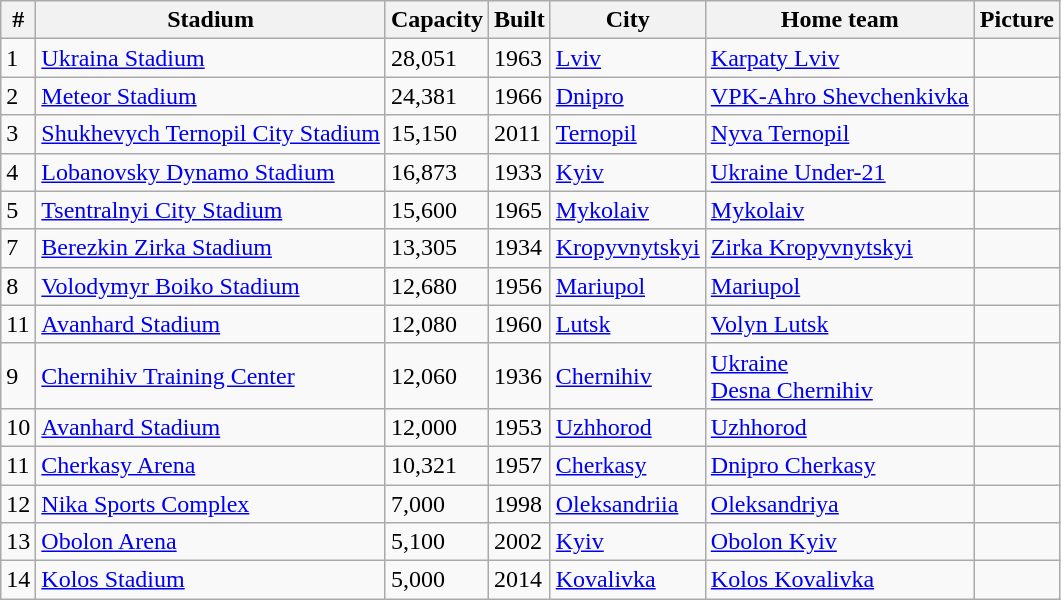<table class="wikitable sortable">
<tr>
<th>#</th>
<th>Stadium</th>
<th>Capacity</th>
<th>Built</th>
<th>City</th>
<th>Home team</th>
<th>Picture</th>
</tr>
<tr>
<td>1</td>
<td><a href='#'>Ukraina Stadium</a></td>
<td>28,051</td>
<td>1963</td>
<td><a href='#'>Lviv</a></td>
<td><a href='#'>Karpaty Lviv</a></td>
<td></td>
</tr>
<tr>
<td>2</td>
<td><a href='#'>Meteor Stadium</a></td>
<td>24,381</td>
<td>1966</td>
<td><a href='#'>Dnipro</a></td>
<td><a href='#'>VPK-Ahro Shevchenkivka</a></td>
<td></td>
</tr>
<tr>
<td>3</td>
<td><a href='#'>Shukhevych Ternopil City Stadium</a></td>
<td>15,150</td>
<td>2011</td>
<td><a href='#'>Ternopil</a></td>
<td><a href='#'>Nyva Ternopil</a></td>
<td></td>
</tr>
<tr>
<td>4</td>
<td><a href='#'>Lobanovsky Dynamo Stadium</a></td>
<td>16,873</td>
<td>1933</td>
<td><a href='#'>Kyiv</a></td>
<td><a href='#'>Ukraine Under-21</a></td>
<td></td>
</tr>
<tr>
<td>5</td>
<td><a href='#'>Tsentralnyi City Stadium</a></td>
<td>15,600</td>
<td>1965</td>
<td><a href='#'>Mykolaiv</a></td>
<td><a href='#'>Mykolaiv</a></td>
<td></td>
</tr>
<tr>
<td>7</td>
<td><a href='#'>Berezkin Zirka Stadium</a></td>
<td>13,305</td>
<td>1934</td>
<td><a href='#'>Kropyvnytskyi</a></td>
<td><a href='#'>Zirka Kropyvnytskyi</a></td>
<td></td>
</tr>
<tr>
<td>8</td>
<td><a href='#'>Volodymyr Boiko Stadium</a></td>
<td>12,680</td>
<td>1956</td>
<td><a href='#'>Mariupol</a></td>
<td><a href='#'>Mariupol</a></td>
<td></td>
</tr>
<tr>
<td>11</td>
<td><a href='#'>Avanhard Stadium</a></td>
<td>12,080</td>
<td>1960</td>
<td><a href='#'>Lutsk</a></td>
<td><a href='#'>Volyn Lutsk</a></td>
<td></td>
</tr>
<tr>
<td>9</td>
<td><a href='#'>Chernihiv Training Center</a></td>
<td>12,060</td>
<td>1936</td>
<td><a href='#'>Chernihiv</a></td>
<td><a href='#'>Ukraine</a><br><a href='#'>Desna Chernihiv</a></td>
<td></td>
</tr>
<tr>
<td>10</td>
<td><a href='#'>Avanhard Stadium</a></td>
<td>12,000</td>
<td>1953</td>
<td><a href='#'>Uzhhorod</a></td>
<td><a href='#'>Uzhhorod</a></td>
<td></td>
</tr>
<tr>
<td>11</td>
<td><a href='#'>Cherkasy Arena</a></td>
<td>10,321</td>
<td>1957</td>
<td><a href='#'>Cherkasy</a></td>
<td><a href='#'>Dnipro Cherkasy</a></td>
<td></td>
</tr>
<tr>
<td>12</td>
<td><a href='#'>Nika Sports Complex</a></td>
<td>7,000</td>
<td>1998</td>
<td><a href='#'>Oleksandriia</a></td>
<td><a href='#'>Oleksandriya</a></td>
<td></td>
</tr>
<tr>
<td>13</td>
<td><a href='#'>Obolon Arena</a></td>
<td>5,100</td>
<td>2002</td>
<td><a href='#'>Kyiv</a></td>
<td><a href='#'>Obolon Kyiv</a></td>
<td></td>
</tr>
<tr>
<td>14</td>
<td><a href='#'>Kolos Stadium</a></td>
<td>5,000</td>
<td>2014</td>
<td><a href='#'>Kovalivka</a></td>
<td><a href='#'>Kolos Kovalivka</a></td>
<td></td>
</tr>
</table>
